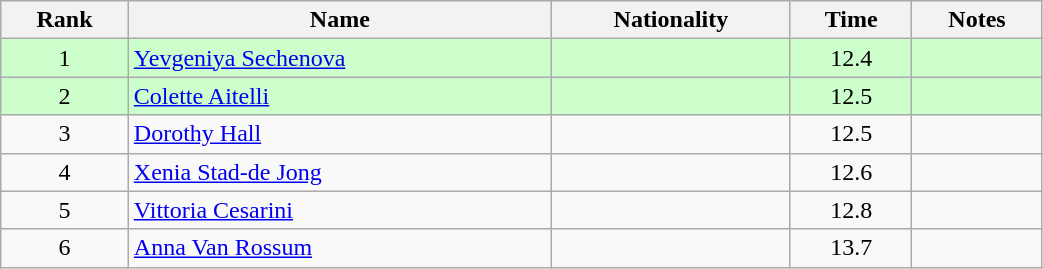<table class="wikitable sortable" style="text-align:center;width: 55%">
<tr>
<th>Rank</th>
<th>Name</th>
<th>Nationality</th>
<th>Time</th>
<th>Notes</th>
</tr>
<tr bgcolor=ccffcc>
<td>1</td>
<td align=left><a href='#'>Yevgeniya Sechenova</a></td>
<td align=left></td>
<td>12.4</td>
<td></td>
</tr>
<tr bgcolor=ccffcc>
<td>2</td>
<td align=left><a href='#'>Colette Aitelli</a></td>
<td align=left></td>
<td>12.5</td>
<td></td>
</tr>
<tr>
<td>3</td>
<td align=left><a href='#'>Dorothy Hall</a></td>
<td align=left></td>
<td>12.5</td>
<td></td>
</tr>
<tr>
<td>4</td>
<td align=left><a href='#'>Xenia Stad-de Jong</a></td>
<td align=left></td>
<td>12.6</td>
<td></td>
</tr>
<tr>
<td>5</td>
<td align=left><a href='#'>Vittoria Cesarini</a></td>
<td align=left></td>
<td>12.8</td>
<td></td>
</tr>
<tr>
<td>6</td>
<td align=left><a href='#'>Anna Van Rossum</a></td>
<td align=left></td>
<td>13.7</td>
<td></td>
</tr>
</table>
